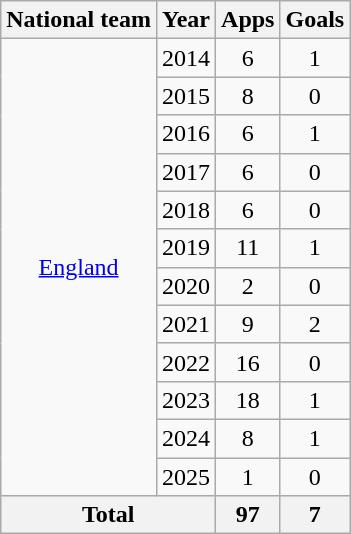<table class="wikitable" style="text-align:center">
<tr>
<th>National team</th>
<th>Year</th>
<th>Apps</th>
<th>Goals</th>
</tr>
<tr>
<td rowspan="12"><a href='#'>England</a></td>
<td>2014</td>
<td>6</td>
<td>1</td>
</tr>
<tr>
<td>2015</td>
<td>8</td>
<td>0</td>
</tr>
<tr>
<td>2016</td>
<td>6</td>
<td>1</td>
</tr>
<tr>
<td>2017</td>
<td>6</td>
<td>0</td>
</tr>
<tr>
<td>2018</td>
<td>6</td>
<td>0</td>
</tr>
<tr>
<td>2019</td>
<td>11</td>
<td>1</td>
</tr>
<tr>
<td>2020</td>
<td>2</td>
<td>0</td>
</tr>
<tr>
<td>2021</td>
<td>9</td>
<td>2</td>
</tr>
<tr>
<td>2022</td>
<td>16</td>
<td>0</td>
</tr>
<tr>
<td>2023</td>
<td>18</td>
<td>1</td>
</tr>
<tr>
<td>2024</td>
<td>8</td>
<td>1</td>
</tr>
<tr>
<td>2025</td>
<td>1</td>
<td>0</td>
</tr>
<tr>
<th colspan="2">Total</th>
<th>97</th>
<th>7</th>
</tr>
</table>
